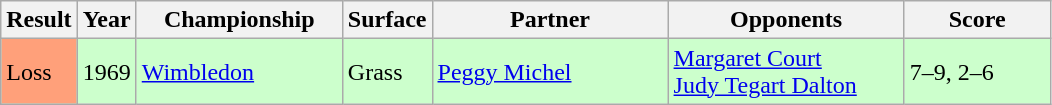<table class="sortable wikitable">
<tr>
<th>Result</th>
<th>Year</th>
<th style="width:130px">Championship</th>
<th style="width:50px">Surface</th>
<th style="width:150px">Partner</th>
<th style="width:150px">Opponents</th>
<th style="width:90px" class="unsortable">Score</th>
</tr>
<tr style="background:#cfc;">
<td style="background:#ffa07a;">Loss</td>
<td>1969</td>
<td><a href='#'>Wimbledon</a></td>
<td>Grass</td>
<td> <a href='#'>Peggy Michel</a></td>
<td> <a href='#'>Margaret Court</a> <br>  <a href='#'>Judy Tegart Dalton</a></td>
<td>7–9, 2–6</td>
</tr>
</table>
